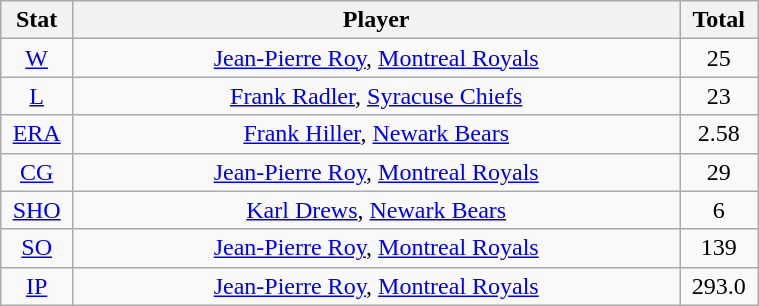<table class="wikitable" width="40%" style="text-align:center;">
<tr>
<th width="5%">Stat</th>
<th width="60%">Player</th>
<th width="5%">Total</th>
</tr>
<tr>
<td><a href='#'>W</a></td>
<td><a href='#'>Jean-Pierre Roy</a>, <a href='#'>Montreal Royals</a></td>
<td>25</td>
</tr>
<tr>
<td><a href='#'>L</a></td>
<td><a href='#'>Frank Radler</a>, <a href='#'>Syracuse Chiefs</a></td>
<td>23</td>
</tr>
<tr>
<td><a href='#'>ERA</a></td>
<td><a href='#'>Frank Hiller</a>, <a href='#'>Newark Bears</a></td>
<td>2.58</td>
</tr>
<tr>
<td><a href='#'>CG</a></td>
<td><a href='#'>Jean-Pierre Roy</a>, <a href='#'>Montreal Royals</a></td>
<td>29</td>
</tr>
<tr>
<td><a href='#'>SHO</a></td>
<td><a href='#'>Karl Drews</a>, <a href='#'>Newark Bears</a></td>
<td>6</td>
</tr>
<tr>
<td><a href='#'>SO</a></td>
<td><a href='#'>Jean-Pierre Roy</a>, <a href='#'>Montreal Royals</a></td>
<td>139</td>
</tr>
<tr>
<td><a href='#'>IP</a></td>
<td><a href='#'>Jean-Pierre Roy</a>, <a href='#'>Montreal Royals</a></td>
<td>293.0</td>
</tr>
</table>
